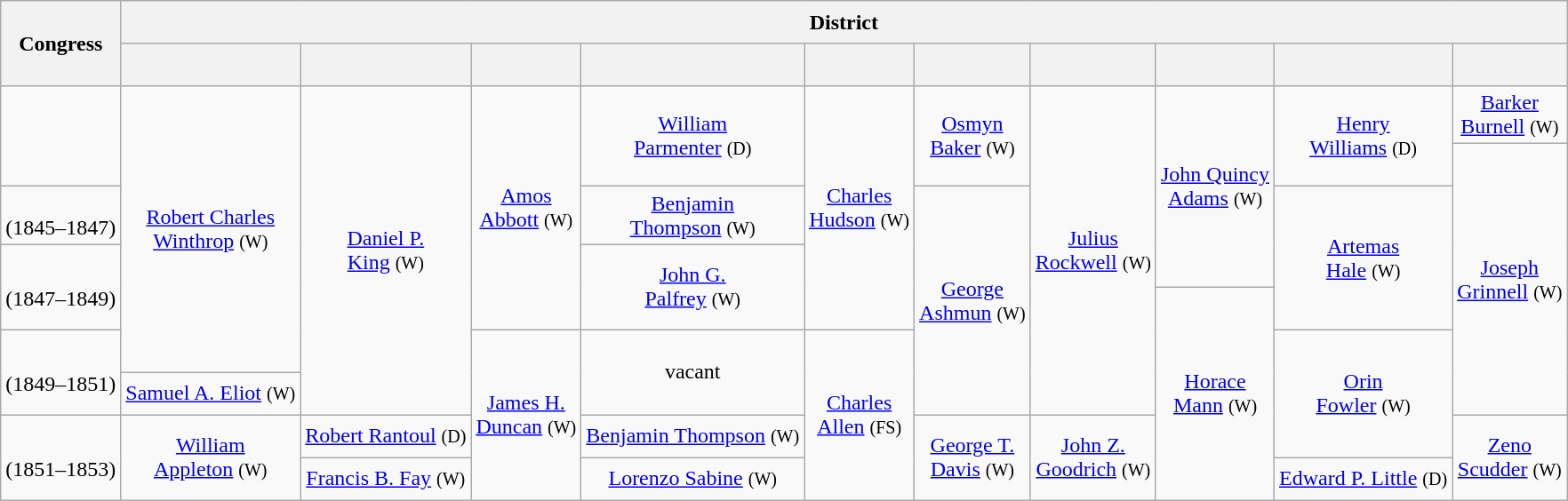<table class=wikitable style="text-align:center">
<tr style="height:2em">
<th rowspan=2>Congress</th>
<th colspan=10>District</th>
</tr>
<tr style="height:2em">
<th></th>
<th></th>
<th></th>
<th></th>
<th></th>
<th></th>
<th></th>
<th></th>
<th></th>
<th></th>
</tr>
<tr style="height:2em">
<td scope=row rowspan=2><strong></strong><br></td>
<td rowspan=6 ><a href='#'>Robert Charles<br>Winthrop</a> <small>(W)</small></td>
<td rowspan=7 ><a href='#'>Daniel P.<br>King</a> <small>(W)</small></td>
<td rowspan=5 ><a href='#'>Amos<br>Abbott</a> <small>(W)</small></td>
<td rowspan=2 ><a href='#'>William<br>Parmenter</a> <small>(D)</small></td>
<td rowspan=5 ><a href='#'>Charles<br>Hudson</a> <small>(W)</small></td>
<td rowspan=2 ><a href='#'>Osmyn<br>Baker</a> <small>(W)</small></td>
<td rowspan=7 ><a href='#'>Julius<br>Rockwell</a> <small>(W)</small></td>
<td rowspan=4 ><a href='#'>John Quincy<br>Adams</a> <small>(W)</small></td>
<td rowspan=2 ><a href='#'>Henry<br>Williams</a> <small>(D)</small></td>
<td><a href='#'>Barker<br>Burnell</a> <small>(W)</small></td>
</tr>
<tr style="height:2em">
<td rowspan=6 ><a href='#'>Joseph<br>Grinnell</a> <small>(W)</small></td>
</tr>
<tr style="height:2em">
<td scope=row><strong></strong><br>(1845–1847)</td>
<td><a href='#'>Benjamin<br>Thompson</a> <small>(W)</small></td>
<td rowspan=5 ><a href='#'>George<br>Ashmun</a> <small>(W)</small></td>
<td rowspan=3 ><a href='#'>Artemas<br>Hale</a> <small>(W)</small></td>
</tr>
<tr style="height:2em">
<td scope=row rowspan=2><strong></strong><br>(1847–1849)</td>
<td rowspan=2 ><a href='#'>John G.<br>Palfrey</a> <small>(W)</small></td>
</tr>
<tr style="height:2em">
<td rowspan=5 ><a href='#'>Horace<br>Mann</a> <small>(W)</small></td>
</tr>
<tr style="height:2em">
<td scope=row rowspan=2><strong></strong><br>(1849–1851)</td>
<td rowspan=4 ><a href='#'>James H.<br>Duncan</a> <small>(W)</small></td>
<td rowspan=2>vacant</td>
<td rowspan=4 ><a href='#'>Charles<br>Allen</a> <small>(FS)</small></td>
<td rowspan=3 ><a href='#'>Orin<br>Fowler</a> <small>(W)</small></td>
</tr>
<tr style="height:2em">
<td><a href='#'>Samuel A. Eliot</a> <small>(W)</small></td>
</tr>
<tr style="height:2em">
<td scope=row rowspan=2><strong></strong><br>(1851–1853)</td>
<td rowspan=2 ><a href='#'>William<br>Appleton</a> <small>(W)</small></td>
<td><a href='#'>Robert Rantoul</a> <small>(D)</small></td>
<td><a href='#'>Benjamin Thompson</a> <small>(W)</small></td>
<td rowspan=2 ><a href='#'>George T.<br>Davis</a> <small>(W)</small></td>
<td rowspan=2 ><a href='#'>John Z.<br>Goodrich</a> <small>(W)</small></td>
<td rowspan=2 ><a href='#'>Zeno<br>Scudder</a> <small>(W)</small></td>
</tr>
<tr style="height:2em">
<td><a href='#'>Francis B. Fay</a> <small>(W)</small></td>
<td><a href='#'>Lorenzo Sabine</a> <small>(W)</small></td>
<td><a href='#'>Edward P. Little</a> <small>(D)</small></td>
</tr>
</table>
